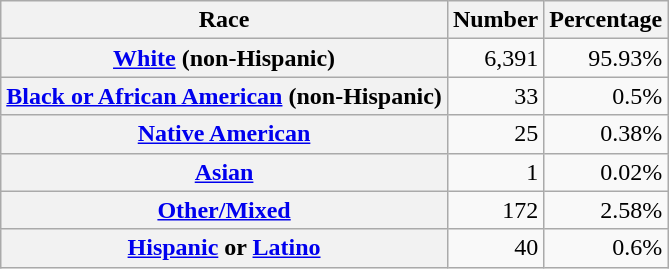<table class="wikitable" style="text-align:right">
<tr>
<th scope="col">Race</th>
<th scope="col">Number</th>
<th scope="col">Percentage</th>
</tr>
<tr>
<th scope="row"><a href='#'>White</a> (non-Hispanic)</th>
<td>6,391</td>
<td>95.93%</td>
</tr>
<tr>
<th scope="row"><a href='#'>Black or African American</a> (non-Hispanic)</th>
<td>33</td>
<td>0.5%</td>
</tr>
<tr>
<th scope="row"><a href='#'>Native American</a></th>
<td>25</td>
<td>0.38%</td>
</tr>
<tr>
<th scope="row"><a href='#'>Asian</a></th>
<td>1</td>
<td>0.02%</td>
</tr>
<tr>
<th scope="row"><a href='#'>Other/Mixed</a></th>
<td>172</td>
<td>2.58%</td>
</tr>
<tr>
<th scope="row"><a href='#'>Hispanic</a> or <a href='#'>Latino</a></th>
<td>40</td>
<td>0.6%</td>
</tr>
</table>
